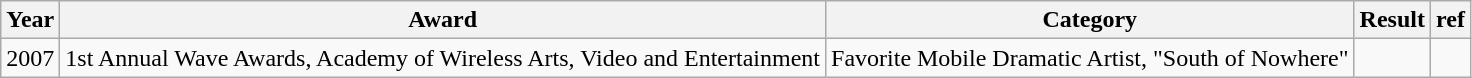<table class="wikitable">
<tr>
<th>Year</th>
<th>Award</th>
<th>Category</th>
<th>Result</th>
<th>ref</th>
</tr>
<tr>
<td>2007</td>
<td>1st Annual Wave Awards, Academy of Wireless Arts, Video and Entertainment</td>
<td>Favorite Mobile Dramatic Artist, "South of Nowhere"</td>
<td></td>
<td></td>
</tr>
</table>
